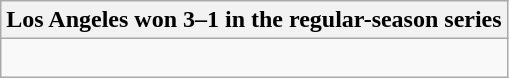<table class="wikitable collapsible collapsed">
<tr>
<th>Los Angeles won 3–1 in the regular-season series</th>
</tr>
<tr>
<td><br>


</td>
</tr>
</table>
